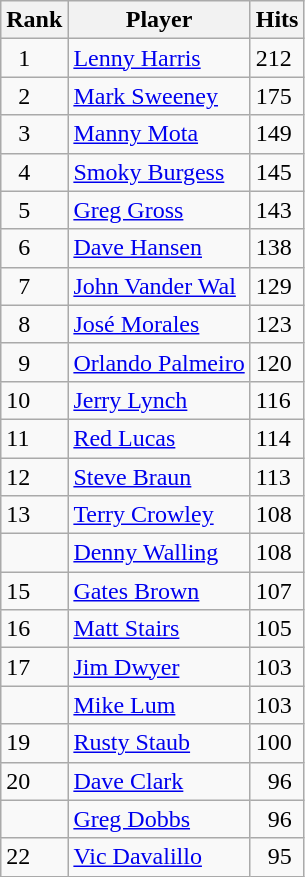<table class="wikitable">
<tr>
<th>Rank</th>
<th>Player</th>
<th>Hits</th>
</tr>
<tr>
<td>  1</td>
<td><a href='#'>Lenny Harris</a></td>
<td>212</td>
</tr>
<tr>
<td>  2</td>
<td><a href='#'>Mark Sweeney</a></td>
<td>175</td>
</tr>
<tr>
<td>  3</td>
<td><a href='#'>Manny Mota</a></td>
<td>149</td>
</tr>
<tr>
<td>  4</td>
<td><a href='#'>Smoky Burgess</a></td>
<td>145</td>
</tr>
<tr>
<td>  5</td>
<td><a href='#'>Greg Gross</a></td>
<td>143</td>
</tr>
<tr>
<td>  6</td>
<td><a href='#'>Dave Hansen</a></td>
<td>138</td>
</tr>
<tr>
<td>  7</td>
<td><a href='#'>John Vander Wal</a></td>
<td>129</td>
</tr>
<tr>
<td>  8</td>
<td><a href='#'>José Morales</a></td>
<td>123</td>
</tr>
<tr>
<td>  9</td>
<td><a href='#'>Orlando Palmeiro</a></td>
<td>120</td>
</tr>
<tr>
<td>10</td>
<td><a href='#'>Jerry Lynch</a></td>
<td>116</td>
</tr>
<tr>
<td>11</td>
<td><a href='#'>Red Lucas</a></td>
<td>114</td>
</tr>
<tr>
<td>12</td>
<td><a href='#'>Steve Braun</a></td>
<td>113</td>
</tr>
<tr>
<td>13</td>
<td><a href='#'>Terry Crowley</a></td>
<td>108</td>
</tr>
<tr>
<td></td>
<td><a href='#'>Denny Walling</a></td>
<td>108</td>
</tr>
<tr>
<td>15</td>
<td><a href='#'>Gates Brown</a></td>
<td>107</td>
</tr>
<tr>
<td>16</td>
<td><a href='#'>Matt Stairs</a></td>
<td>105</td>
</tr>
<tr>
<td>17</td>
<td><a href='#'>Jim Dwyer</a></td>
<td>103</td>
</tr>
<tr>
<td></td>
<td><a href='#'>Mike Lum</a></td>
<td>103</td>
</tr>
<tr>
<td>19</td>
<td><a href='#'>Rusty Staub</a></td>
<td>100</td>
</tr>
<tr>
<td>20</td>
<td><a href='#'>Dave Clark</a></td>
<td>  96</td>
</tr>
<tr>
<td></td>
<td><a href='#'>Greg Dobbs</a>  </td>
<td>  96</td>
</tr>
<tr>
<td>22</td>
<td><a href='#'>Vic Davalillo</a></td>
<td>  95</td>
</tr>
</table>
